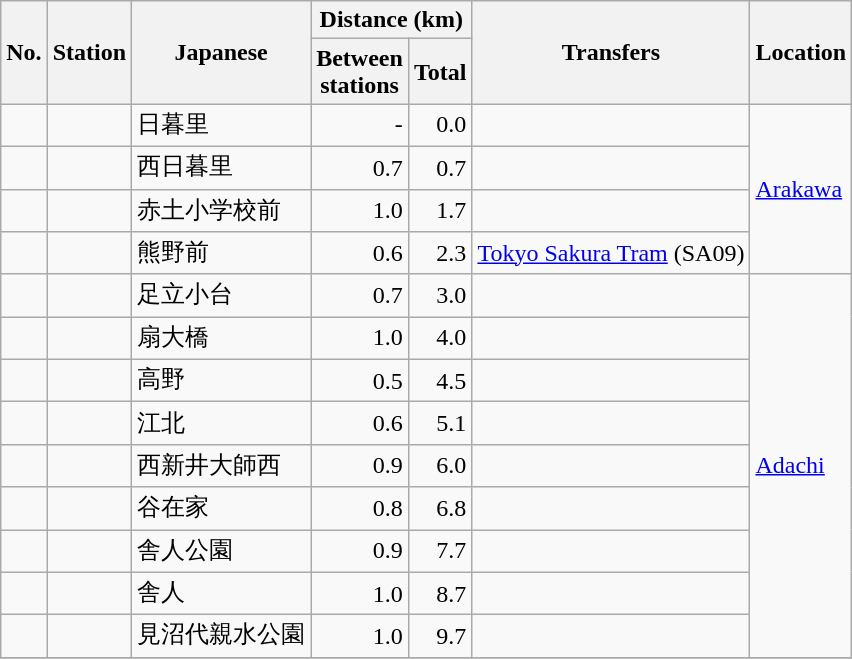<table class="wikitable" rules="all">
<tr>
<th rowspan="2">No.</th>
<th rowspan="2">Station</th>
<th rowspan="2">Japanese</th>
<th colspan="2">Distance (km)</th>
<th rowspan="2">Transfers</th>
<th rowspan="2">Location</th>
</tr>
<tr>
<th>Between<br>stations</th>
<th>Total</th>
</tr>
<tr>
<td></td>
<td></td>
<td>日暮里</td>
<td style="text-align: right">-</td>
<td style="text-align: right">0.0</td>
<td></td>
<td rowspan="4"><a href='#'>Arakawa</a></td>
</tr>
<tr>
<td></td>
<td></td>
<td>西日暮里</td>
<td style="text-align: right">0.7</td>
<td style="text-align: right">0.7</td>
<td></td>
</tr>
<tr>
<td></td>
<td></td>
<td>赤土小学校前</td>
<td style="text-align: right">1.0</td>
<td style="text-align: right">1.7</td>
<td> </td>
</tr>
<tr>
<td></td>
<td></td>
<td>熊野前</td>
<td style="text-align: right">0.6</td>
<td style="text-align: right">2.3</td>
<td> <a href='#'>Tokyo Sakura Tram</a> (SA09)</td>
</tr>
<tr>
<td></td>
<td></td>
<td>足立小台</td>
<td style="text-align: right">0.7</td>
<td style="text-align: right">3.0</td>
<td> </td>
<td rowspan=9><a href='#'>Adachi</a></td>
</tr>
<tr>
<td></td>
<td></td>
<td>扇大橋</td>
<td style="text-align: right">1.0</td>
<td style="text-align: right">4.0</td>
<td> </td>
</tr>
<tr>
<td></td>
<td></td>
<td>高野</td>
<td style="text-align: right">0.5</td>
<td style="text-align: right">4.5</td>
<td> </td>
</tr>
<tr>
<td></td>
<td></td>
<td>江北</td>
<td style="text-align: right">0.6</td>
<td style="text-align: right">5.1</td>
<td> </td>
</tr>
<tr>
<td></td>
<td></td>
<td>西新井大師西</td>
<td style="text-align: right">0.9</td>
<td style="text-align: right">6.0</td>
<td> </td>
</tr>
<tr>
<td></td>
<td></td>
<td>谷在家</td>
<td style="text-align: right">0.8</td>
<td style="text-align: right">6.8</td>
<td> </td>
</tr>
<tr>
<td></td>
<td></td>
<td>舎人公園</td>
<td style="text-align: right">0.9</td>
<td style="text-align: right">7.7</td>
<td> </td>
</tr>
<tr>
<td></td>
<td></td>
<td>舎人</td>
<td style="text-align: right">1.0</td>
<td style="text-align: right">8.7</td>
<td> </td>
</tr>
<tr>
<td></td>
<td></td>
<td>見沼代親水公園</td>
<td style="text-align: right">1.0</td>
<td style="text-align: right">9.7</td>
<td> </td>
</tr>
<tr>
</tr>
</table>
